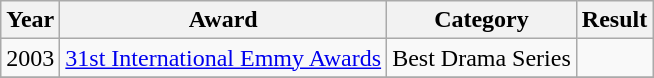<table class="wikitable">
<tr>
<th>Year</th>
<th>Award</th>
<th>Category</th>
<th>Result</th>
</tr>
<tr>
<td>2003</td>
<td><a href='#'>31st International Emmy Awards</a></td>
<td>Best Drama Series</td>
<td></td>
</tr>
<tr>
</tr>
</table>
